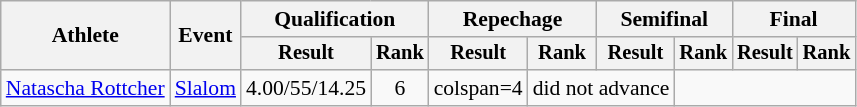<table class=wikitable style=font-size:90%;text-align:center>
<tr>
<th rowspan=2>Athlete</th>
<th rowspan=2>Event</th>
<th colspan=2>Qualification</th>
<th colspan=2>Repechage</th>
<th colspan=2>Semifinal</th>
<th colspan=2>Final</th>
</tr>
<tr style=font-size:95%>
<th>Result</th>
<th>Rank</th>
<th>Result</th>
<th>Rank</th>
<th>Result</th>
<th>Rank</th>
<th>Result</th>
<th>Rank</th>
</tr>
<tr>
<td align=left><a href='#'>Natascha Rottcher</a></td>
<td align=left><a href='#'>Slalom</a></td>
<td>4.00/55/14.25</td>
<td>6</td>
<td>colspan=4 </td>
<td colspan=2>did not advance</td>
</tr>
</table>
